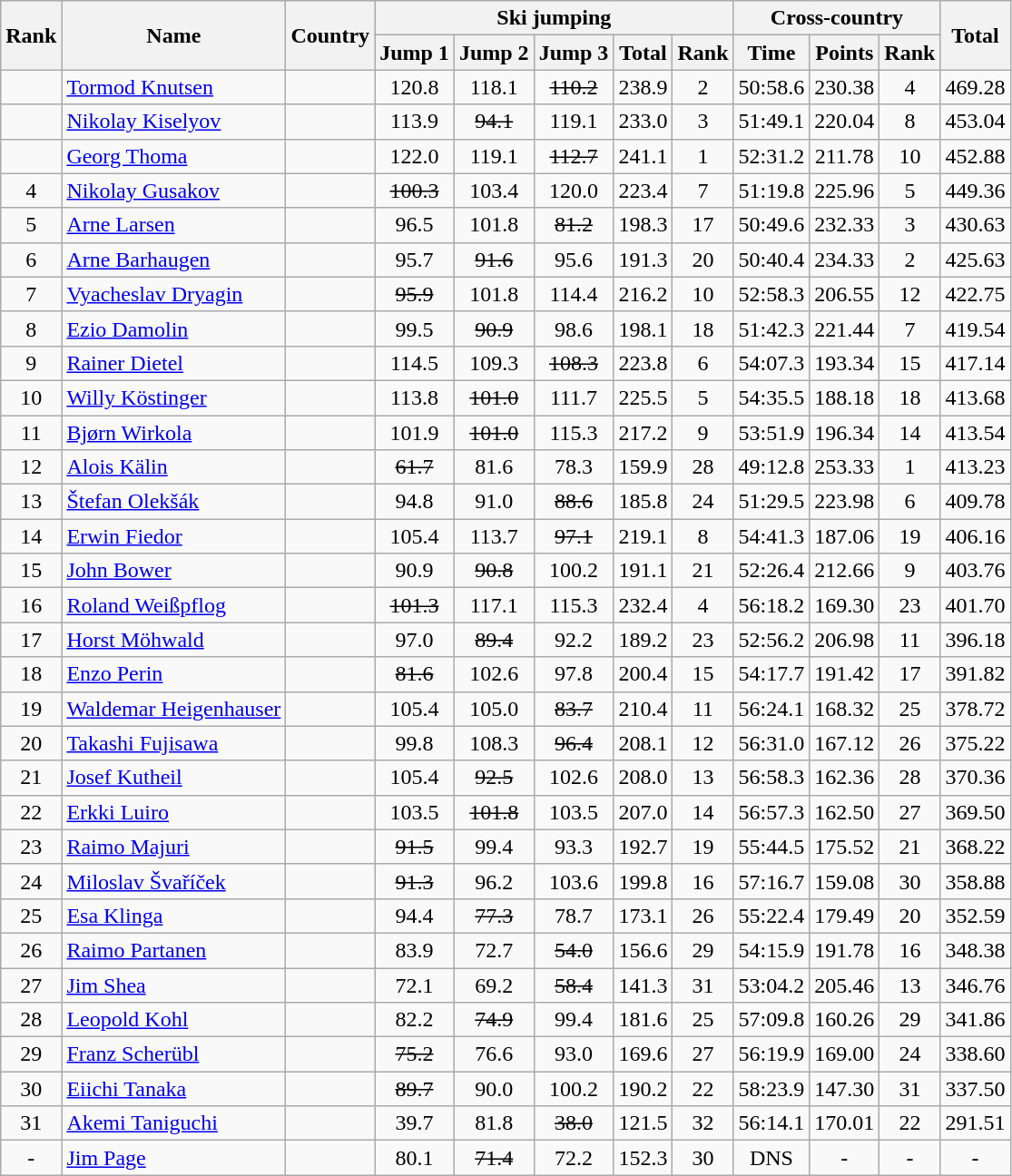<table class="wikitable sortable" style="text-align:center">
<tr>
<th rowspan=2>Rank</th>
<th rowspan=2>Name</th>
<th rowspan=2>Country</th>
<th colspan=5>Ski jumping</th>
<th colspan=3>Cross-country</th>
<th rowspan=2>Total</th>
</tr>
<tr>
<th>Jump 1</th>
<th>Jump 2</th>
<th>Jump 3</th>
<th>Total</th>
<th>Rank</th>
<th>Time</th>
<th>Points</th>
<th>Rank</th>
</tr>
<tr>
<td></td>
<td align=left><a href='#'>Tormod Knutsen</a></td>
<td align=left></td>
<td>120.8</td>
<td>118.1</td>
<td><s>110.2</s></td>
<td>238.9</td>
<td>2</td>
<td>50:58.6</td>
<td>230.38</td>
<td>4</td>
<td>469.28</td>
</tr>
<tr>
<td></td>
<td align=left><a href='#'>Nikolay Kiselyov</a></td>
<td align=left></td>
<td>113.9</td>
<td><s>94.1</s></td>
<td>119.1</td>
<td>233.0</td>
<td>3</td>
<td>51:49.1</td>
<td>220.04</td>
<td>8</td>
<td>453.04</td>
</tr>
<tr>
<td></td>
<td align=left><a href='#'>Georg Thoma</a></td>
<td align=left></td>
<td>122.0</td>
<td>119.1</td>
<td><s>112.7</s></td>
<td>241.1</td>
<td>1</td>
<td>52:31.2</td>
<td>211.78</td>
<td>10</td>
<td>452.88</td>
</tr>
<tr>
<td>4</td>
<td align=left><a href='#'>Nikolay Gusakov</a></td>
<td align=left></td>
<td><s>100.3</s></td>
<td>103.4</td>
<td>120.0</td>
<td>223.4</td>
<td>7</td>
<td>51:19.8</td>
<td>225.96</td>
<td>5</td>
<td>449.36</td>
</tr>
<tr>
<td>5</td>
<td align=left><a href='#'>Arne Larsen</a></td>
<td align=left></td>
<td>96.5</td>
<td>101.8</td>
<td><s>81.2</s></td>
<td>198.3</td>
<td>17</td>
<td>50:49.6</td>
<td>232.33</td>
<td>3</td>
<td>430.63</td>
</tr>
<tr>
<td>6</td>
<td align=left><a href='#'>Arne Barhaugen</a></td>
<td align=left></td>
<td>95.7</td>
<td><s>91.6</s></td>
<td>95.6</td>
<td>191.3</td>
<td>20</td>
<td>50:40.4</td>
<td>234.33</td>
<td>2</td>
<td>425.63</td>
</tr>
<tr>
<td>7</td>
<td align=left><a href='#'>Vyacheslav Dryagin</a></td>
<td align=left></td>
<td><s>95.9</s></td>
<td>101.8</td>
<td>114.4</td>
<td>216.2</td>
<td>10</td>
<td>52:58.3</td>
<td>206.55</td>
<td>12</td>
<td>422.75</td>
</tr>
<tr>
<td>8</td>
<td align=left><a href='#'>Ezio Damolin</a></td>
<td align=left></td>
<td>99.5</td>
<td><s>90.9</s></td>
<td>98.6</td>
<td>198.1</td>
<td>18</td>
<td>51:42.3</td>
<td>221.44</td>
<td>7</td>
<td>419.54</td>
</tr>
<tr>
<td>9</td>
<td align=left><a href='#'>Rainer Dietel</a></td>
<td align=left></td>
<td>114.5</td>
<td>109.3</td>
<td><s>108.3</s></td>
<td>223.8</td>
<td>6</td>
<td>54:07.3</td>
<td>193.34</td>
<td>15</td>
<td>417.14</td>
</tr>
<tr>
<td>10</td>
<td align=left><a href='#'>Willy Köstinger</a></td>
<td align=left></td>
<td>113.8</td>
<td><s>101.0</s></td>
<td>111.7</td>
<td>225.5</td>
<td>5</td>
<td>54:35.5</td>
<td>188.18</td>
<td>18</td>
<td>413.68</td>
</tr>
<tr>
<td>11</td>
<td align=left><a href='#'>Bjørn Wirkola</a></td>
<td align=left></td>
<td>101.9</td>
<td><s>101.0</s></td>
<td>115.3</td>
<td>217.2</td>
<td>9</td>
<td>53:51.9</td>
<td>196.34</td>
<td>14</td>
<td>413.54</td>
</tr>
<tr>
<td>12</td>
<td align=left><a href='#'>Alois Kälin</a></td>
<td align=left></td>
<td><s>61.7</s></td>
<td>81.6</td>
<td>78.3</td>
<td>159.9</td>
<td>28</td>
<td>49:12.8</td>
<td>253.33</td>
<td>1</td>
<td>413.23</td>
</tr>
<tr>
<td>13</td>
<td align=left><a href='#'>Štefan Olekšák</a></td>
<td align=left></td>
<td>94.8</td>
<td>91.0</td>
<td><s>88.6</s></td>
<td>185.8</td>
<td>24</td>
<td>51:29.5</td>
<td>223.98</td>
<td>6</td>
<td>409.78</td>
</tr>
<tr>
<td>14</td>
<td align=left><a href='#'>Erwin Fiedor</a></td>
<td align=left></td>
<td>105.4</td>
<td>113.7</td>
<td><s>97.1</s></td>
<td>219.1</td>
<td>8</td>
<td>54:41.3</td>
<td>187.06</td>
<td>19</td>
<td>406.16</td>
</tr>
<tr>
<td>15</td>
<td align=left><a href='#'>John Bower</a></td>
<td align=left></td>
<td>90.9</td>
<td><s>90.8</s></td>
<td>100.2</td>
<td>191.1</td>
<td>21</td>
<td>52:26.4</td>
<td>212.66</td>
<td>9</td>
<td>403.76</td>
</tr>
<tr>
<td>16</td>
<td align=left><a href='#'>Roland Weißpflog</a></td>
<td align=left></td>
<td><s>101.3</s></td>
<td>117.1</td>
<td>115.3</td>
<td>232.4</td>
<td>4</td>
<td>56:18.2</td>
<td>169.30</td>
<td>23</td>
<td>401.70</td>
</tr>
<tr>
<td>17</td>
<td align=left><a href='#'>Horst Möhwald</a></td>
<td align=left></td>
<td>97.0</td>
<td><s>89.4</s></td>
<td>92.2</td>
<td>189.2</td>
<td>23</td>
<td>52:56.2</td>
<td>206.98</td>
<td>11</td>
<td>396.18</td>
</tr>
<tr>
<td>18</td>
<td align=left><a href='#'>Enzo Perin</a></td>
<td align=left></td>
<td><s>81.6</s></td>
<td>102.6</td>
<td>97.8</td>
<td>200.4</td>
<td>15</td>
<td>54:17.7</td>
<td>191.42</td>
<td>17</td>
<td>391.82</td>
</tr>
<tr>
<td>19</td>
<td align=left><a href='#'>Waldemar Heigenhauser</a></td>
<td align=left></td>
<td>105.4</td>
<td>105.0</td>
<td><s>83.7</s></td>
<td>210.4</td>
<td>11</td>
<td>56:24.1</td>
<td>168.32</td>
<td>25</td>
<td>378.72</td>
</tr>
<tr>
<td>20</td>
<td align=left><a href='#'>Takashi Fujisawa</a></td>
<td align=left></td>
<td>99.8</td>
<td>108.3</td>
<td><s>96.4</s></td>
<td>208.1</td>
<td>12</td>
<td>56:31.0</td>
<td>167.12</td>
<td>26</td>
<td>375.22</td>
</tr>
<tr>
<td>21</td>
<td align=left><a href='#'>Josef Kutheil</a></td>
<td align=left></td>
<td>105.4</td>
<td><s>92.5</s></td>
<td>102.6</td>
<td>208.0</td>
<td>13</td>
<td>56:58.3</td>
<td>162.36</td>
<td>28</td>
<td>370.36</td>
</tr>
<tr>
<td>22</td>
<td align=left><a href='#'>Erkki Luiro</a></td>
<td align=left></td>
<td>103.5</td>
<td><s>101.8</s></td>
<td>103.5</td>
<td>207.0</td>
<td>14</td>
<td>56:57.3</td>
<td>162.50</td>
<td>27</td>
<td>369.50</td>
</tr>
<tr>
<td>23</td>
<td align=left><a href='#'>Raimo Majuri</a></td>
<td align=left></td>
<td><s>91.5</s></td>
<td>99.4</td>
<td>93.3</td>
<td>192.7</td>
<td>19</td>
<td>55:44.5</td>
<td>175.52</td>
<td>21</td>
<td>368.22</td>
</tr>
<tr>
<td>24</td>
<td align=left><a href='#'>Miloslav Švaříček</a></td>
<td align=left></td>
<td><s>91.3</s></td>
<td>96.2</td>
<td>103.6</td>
<td>199.8</td>
<td>16</td>
<td>57:16.7</td>
<td>159.08</td>
<td>30</td>
<td>358.88</td>
</tr>
<tr>
<td>25</td>
<td align=left><a href='#'>Esa Klinga</a></td>
<td align=left></td>
<td>94.4</td>
<td><s>77.3</s></td>
<td>78.7</td>
<td>173.1</td>
<td>26</td>
<td>55:22.4</td>
<td>179.49</td>
<td>20</td>
<td>352.59</td>
</tr>
<tr>
<td>26</td>
<td align=left><a href='#'>Raimo Partanen</a></td>
<td align=left></td>
<td>83.9</td>
<td>72.7</td>
<td><s>54.0</s></td>
<td>156.6</td>
<td>29</td>
<td>54:15.9</td>
<td>191.78</td>
<td>16</td>
<td>348.38</td>
</tr>
<tr>
<td>27</td>
<td align=left><a href='#'>Jim Shea</a></td>
<td align=left></td>
<td>72.1</td>
<td>69.2</td>
<td><s>58.4</s></td>
<td>141.3</td>
<td>31</td>
<td>53:04.2</td>
<td>205.46</td>
<td>13</td>
<td>346.76</td>
</tr>
<tr>
<td>28</td>
<td align=left><a href='#'>Leopold Kohl</a></td>
<td align=left></td>
<td>82.2</td>
<td><s>74.9</s></td>
<td>99.4</td>
<td>181.6</td>
<td>25</td>
<td>57:09.8</td>
<td>160.26</td>
<td>29</td>
<td>341.86</td>
</tr>
<tr>
<td>29</td>
<td align=left><a href='#'>Franz Scherübl</a></td>
<td align=left></td>
<td><s>75.2</s></td>
<td>76.6</td>
<td>93.0</td>
<td>169.6</td>
<td>27</td>
<td>56:19.9</td>
<td>169.00</td>
<td>24</td>
<td>338.60</td>
</tr>
<tr>
<td>30</td>
<td align=left><a href='#'>Eiichi Tanaka</a></td>
<td align=left></td>
<td><s>89.7</s></td>
<td>90.0</td>
<td>100.2</td>
<td>190.2</td>
<td>22</td>
<td>58:23.9</td>
<td>147.30</td>
<td>31</td>
<td>337.50</td>
</tr>
<tr>
<td>31</td>
<td align=left><a href='#'>Akemi Taniguchi</a></td>
<td align=left></td>
<td>39.7</td>
<td>81.8</td>
<td><s>38.0</s></td>
<td>121.5</td>
<td>32</td>
<td>56:14.1</td>
<td>170.01</td>
<td>22</td>
<td>291.51</td>
</tr>
<tr>
<td>-</td>
<td align=left><a href='#'>Jim Page</a></td>
<td align=left></td>
<td>80.1</td>
<td><s>71.4</s></td>
<td>72.2</td>
<td>152.3</td>
<td>30</td>
<td>DNS</td>
<td>-</td>
<td>-</td>
<td>-</td>
</tr>
</table>
